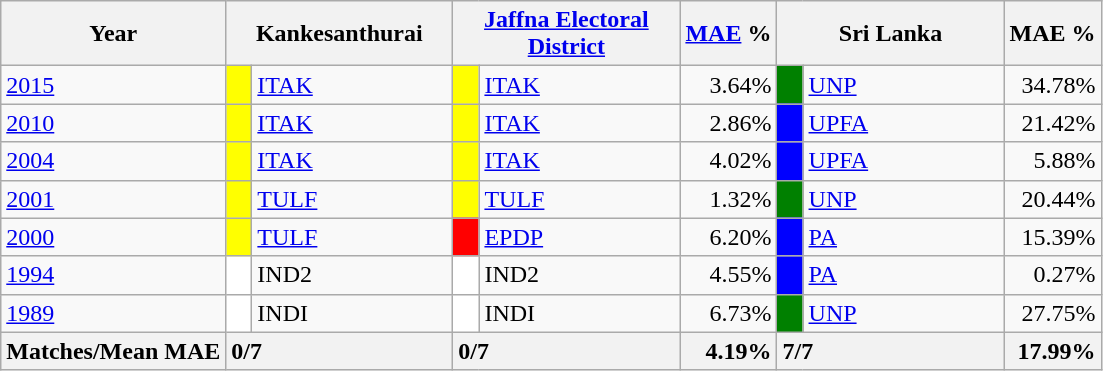<table class="wikitable">
<tr>
<th>Year</th>
<th colspan="2" width="144px">Kankesanthurai</th>
<th colspan="2" width="144px"><a href='#'>Jaffna Electoral District</a></th>
<th><a href='#'>MAE</a> %</th>
<th colspan="2" width="144px">Sri Lanka</th>
<th>MAE %</th>
</tr>
<tr>
<td><a href='#'>2015</a></td>
<td style="background-color:yellow;" width="10px"></td>
<td style="text-align:left;"><a href='#'>ITAK</a></td>
<td style="background-color:yellow;" width="10px"></td>
<td style="text-align:left;"><a href='#'>ITAK</a></td>
<td style="text-align:right;">3.64%</td>
<td style="background-color:green;" width="10px"></td>
<td style="text-align:left;"><a href='#'>UNP</a></td>
<td style="text-align:right;">34.78%</td>
</tr>
<tr>
<td><a href='#'>2010</a></td>
<td style="background-color:yellow;" width="10px"></td>
<td style="text-align:left;"><a href='#'>ITAK</a></td>
<td style="background-color:yellow;" width="10px"></td>
<td style="text-align:left;"><a href='#'>ITAK</a></td>
<td style="text-align:right;">2.86%</td>
<td style="background-color:blue;" width="10px"></td>
<td style="text-align:left;"><a href='#'>UPFA</a></td>
<td style="text-align:right;">21.42%</td>
</tr>
<tr>
<td><a href='#'>2004</a></td>
<td style="background-color:yellow;" width="10px"></td>
<td style="text-align:left;"><a href='#'>ITAK</a></td>
<td style="background-color:yellow;" width="10px"></td>
<td style="text-align:left;"><a href='#'>ITAK</a></td>
<td style="text-align:right;">4.02%</td>
<td style="background-color:blue;" width="10px"></td>
<td style="text-align:left;"><a href='#'>UPFA</a></td>
<td style="text-align:right;">5.88%</td>
</tr>
<tr>
<td><a href='#'>2001</a></td>
<td style="background-color:yellow;" width="10px"></td>
<td style="text-align:left;"><a href='#'>TULF</a></td>
<td style="background-color:yellow;" width="10px"></td>
<td style="text-align:left;"><a href='#'>TULF</a></td>
<td style="text-align:right;">1.32%</td>
<td style="background-color:green;" width="10px"></td>
<td style="text-align:left;"><a href='#'>UNP</a></td>
<td style="text-align:right;">20.44%</td>
</tr>
<tr>
<td><a href='#'>2000</a></td>
<td style="background-color:yellow;" width="10px"></td>
<td style="text-align:left;"><a href='#'>TULF</a></td>
<td style="background-color:red;" width="10px"></td>
<td style="text-align:left;"><a href='#'>EPDP</a></td>
<td style="text-align:right;">6.20%</td>
<td style="background-color:blue;" width="10px"></td>
<td style="text-align:left;"><a href='#'>PA</a></td>
<td style="text-align:right;">15.39%</td>
</tr>
<tr>
<td><a href='#'>1994</a></td>
<td style="background-color:white;" width="10px"></td>
<td style="text-align:left;">IND2</td>
<td style="background-color:white;" width="10px"></td>
<td style="text-align:left;">IND2</td>
<td style="text-align:right;">4.55%</td>
<td style="background-color:blue;" width="10px"></td>
<td style="text-align:left;"><a href='#'>PA</a></td>
<td style="text-align:right;">0.27%</td>
</tr>
<tr>
<td><a href='#'>1989</a></td>
<td style="background-color:white;" width="10px"></td>
<td style="text-align:left;">INDI</td>
<td style="background-color:white;" width="10px"></td>
<td style="text-align:left;">INDI</td>
<td style="text-align:right;">6.73%</td>
<td style="background-color:green;" width="10px"></td>
<td style="text-align:left;"><a href='#'>UNP</a></td>
<td style="text-align:right;">27.75%</td>
</tr>
<tr>
<th>Matches/Mean MAE</th>
<th style="text-align:left;"colspan="2" width="144px">0/7</th>
<th style="text-align:left;"colspan="2" width="144px">0/7</th>
<th style="text-align:right;">4.19%</th>
<th style="text-align:left;"colspan="2" width="144px">7/7</th>
<th style="text-align:right;">17.99%</th>
</tr>
</table>
